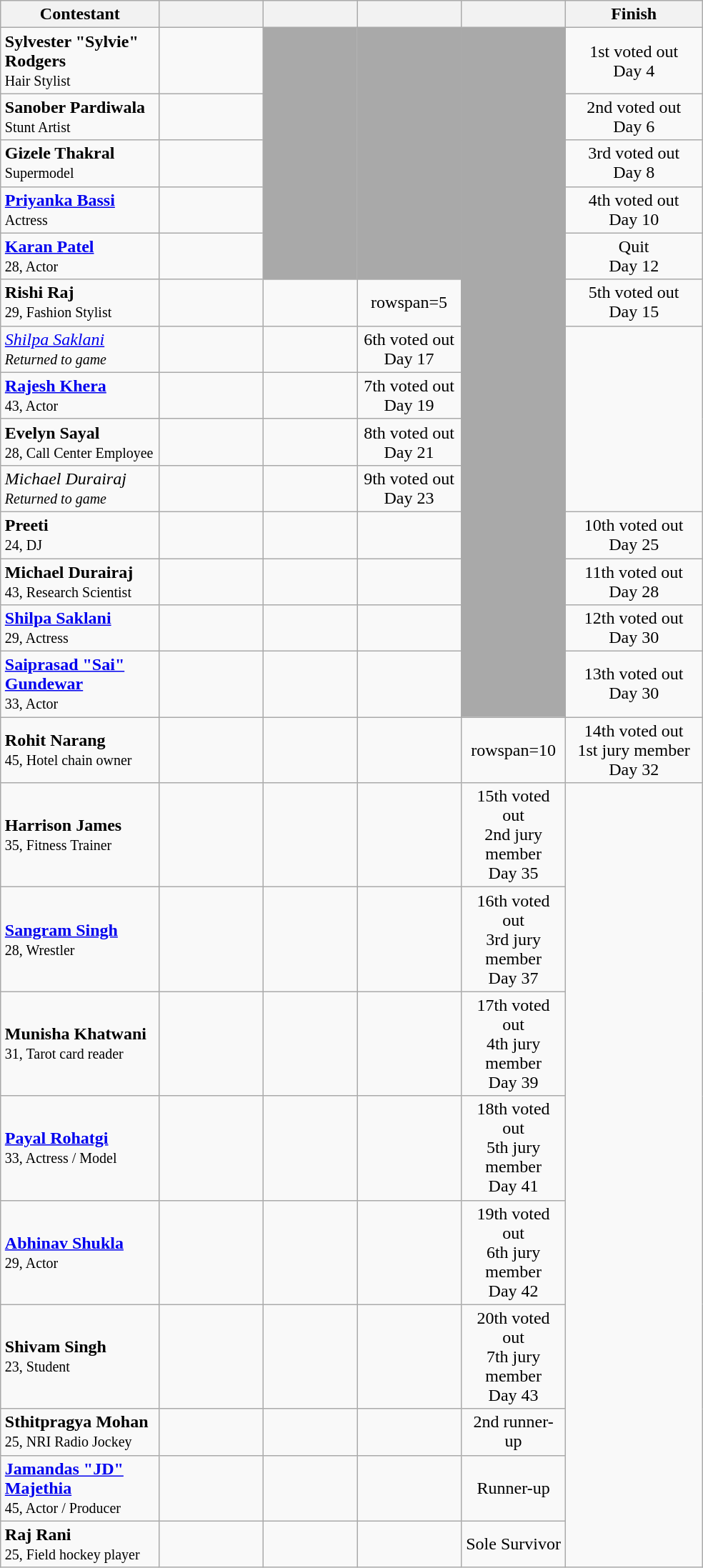<table class="wikitable" style="margin:auto; text-align:center">
<tr>
<th width="140">Contestant</th>
<th width="90"></th>
<th width="80"></th>
<th width="90"></th>
<th width="90"></th>
<th width="120">Finish</th>
</tr>
<tr>
<td align="left"><strong>Sylvester "Sylvie" Rodgers</strong><br><small>Hair Stylist</small></td>
<td></td>
<td rowspan=5 bgcolor="darkgray"></td>
<td rowspan=5 bgcolor="darkgray"></td>
<td rowspan=14 bgcolor="darkgray"></td>
<td>1st voted out<br>Day 4</td>
</tr>
<tr>
<td align="left"><strong>Sanober Pardiwala</strong><br><small>Stunt Artist</small></td>
<td></td>
<td>2nd voted out<br>Day 6</td>
</tr>
<tr>
<td align="left"><strong>Gizele Thakral</strong><br><small>Supermodel</small></td>
<td></td>
<td>3rd voted out<br>Day 8</td>
</tr>
<tr>
<td align="left"><strong><a href='#'>Priyanka Bassi</a></strong><br><small>Actress</small></td>
<td></td>
<td>4th voted out<br>Day 10</td>
</tr>
<tr>
<td align="left"><strong><a href='#'>Karan Patel</a></strong><br><small>28, Actor</small></td>
<td></td>
<td>Quit<br>Day 12</td>
</tr>
<tr>
<td align="left"><strong>Rishi Raj</strong><br><small>29, Fashion Stylist</small></td>
<td></td>
<td></td>
<td>rowspan=5 </td>
<td>5th voted out<br> Day 15</td>
</tr>
<tr>
<td align="left"><em><a href='#'>Shilpa Saklani</a></em><br><small><em>Returned to game</em></small></td>
<td></td>
<td></td>
<td>6th voted out<br> Day 17</td>
</tr>
<tr>
<td align="left"><strong><a href='#'>Rajesh Khera</a></strong><br><small>43, Actor</small></td>
<td></td>
<td></td>
<td>7th voted out<br>Day 19</td>
</tr>
<tr>
<td align="left"><strong>Evelyn Sayal</strong><br><small>28, Call Center Employee</small></td>
<td></td>
<td></td>
<td>8th voted out<br> Day 21</td>
</tr>
<tr>
<td align="left"><em>Michael Durairaj</em><br><small><em>Returned to game</em></small></td>
<td></td>
<td></td>
<td>9th voted out<br> Day 23</td>
</tr>
<tr>
<td align="left"><strong>Preeti</strong><br><small>24, DJ</small></td>
<td></td>
<td></td>
<td></td>
<td>10th voted out<br> Day 25</td>
</tr>
<tr>
<td align="left"><strong>Michael Durairaj</strong><br><small>43, Research Scientist</small></td>
<td></td>
<td></td>
<td></td>
<td>11th voted out<br> Day 28</td>
</tr>
<tr>
<td align="left"><strong><a href='#'>Shilpa Saklani</a></strong><br><small>29, Actress</small></td>
<td></td>
<td></td>
<td></td>
<td>12th voted out<br> Day 30</td>
</tr>
<tr>
<td align="left"><strong><a href='#'>Saiprasad "Sai" Gundewar</a></strong><br><small>33, Actor</small></td>
<td></td>
<td></td>
<td></td>
<td>13th voted out<br> Day 30</td>
</tr>
<tr>
<td align="left"><strong>Rohit Narang</strong><br><small>45, Hotel chain owner</small></td>
<td></td>
<td></td>
<td></td>
<td>rowspan=10 </td>
<td>14th voted out<br>1st jury member<br> Day 32</td>
</tr>
<tr>
<td align="left"><strong>Harrison James</strong><br><small>35, Fitness Trainer</small></td>
<td></td>
<td></td>
<td></td>
<td>15th voted out<br>2nd jury member<br> Day 35</td>
</tr>
<tr>
<td align="left"><strong><a href='#'>Sangram Singh</a></strong><br><small>28, Wrestler</small></td>
<td></td>
<td></td>
<td></td>
<td>16th voted out<br>3rd jury member<br> Day 37</td>
</tr>
<tr>
<td align="left"><strong>Munisha Khatwani</strong><br><small>31, Tarot card reader</small></td>
<td></td>
<td></td>
<td></td>
<td>17th voted out<br>4th jury member<br> Day 39</td>
</tr>
<tr>
<td align="left"><strong><a href='#'>Payal Rohatgi</a></strong><br><small>33, Actress / Model</small></td>
<td></td>
<td></td>
<td></td>
<td>18th voted out<br>5th jury member<br> Day 41</td>
</tr>
<tr>
<td align="left"><strong><a href='#'>Abhinav Shukla</a></strong><br><small>29, Actor</small></td>
<td></td>
<td></td>
<td></td>
<td>19th voted out<br>6th jury member<br> Day 42</td>
</tr>
<tr>
<td align="left"><strong>Shivam Singh</strong><br><small>23, Student</small></td>
<td></td>
<td></td>
<td></td>
<td>20th voted out<br>7th jury member<br> Day 43</td>
</tr>
<tr>
<td align="left"><strong>Sthitpragya Mohan</strong><br><small>25, NRI Radio Jockey</small></td>
<td></td>
<td></td>
<td></td>
<td>2nd runner-up</td>
</tr>
<tr>
<td align="left"><strong><a href='#'>Jamandas "JD" Majethia</a></strong><br><small>45, Actor / Producer</small></td>
<td></td>
<td></td>
<td></td>
<td>Runner-up</td>
</tr>
<tr>
<td align="left"><strong>Raj Rani</strong><br><small>25, Field hockey player</small></td>
<td></td>
<td></td>
<td></td>
<td>Sole Survivor</td>
</tr>
</table>
